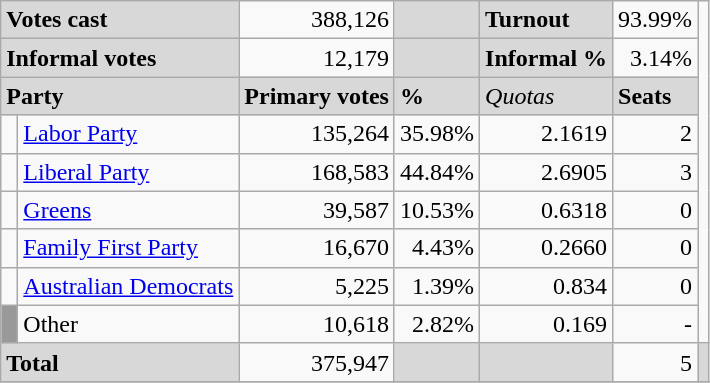<table class="wikitable">
<tr>
<td colspan=2 bgcolor="#D8D8D8"><strong>Votes cast</strong></td>
<td align="right">388,126</td>
<td width="33" bgcolor="#D8D8D8"></td>
<td bgcolor="#D8D8D8" width="67"><strong>Turnout</strong></td>
<td align="right">93.99%</td>
</tr>
<tr>
<td colspan="2" bgcolor="#D8D8D8"><strong>Informal votes</strong></td>
<td align="right">12,179</td>
<td width="33" bgcolor="#D8D8D8"></td>
<td bgcolor="#D8D8D8"><strong>Informal %</strong></td>
<td align="right">3.14%</td>
</tr>
<tr>
<td colspan="2" bgcolor="#D8D8D8"><strong>Party</strong></td>
<td bgcolor="#D8D8D8"><strong>Primary votes</strong></td>
<td bgcolor="#D8D8D8"><strong>%</strong></td>
<td bgcolor="#D8D8D8"><em>Quotas</em></td>
<td bgcolor="#D8D8D8"><strong>Seats</strong></td>
</tr>
<tr>
<td> </td>
<td><a href='#'>Labor Party</a></td>
<td align="right">135,264</td>
<td align="right">35.98%</td>
<td align="right">2.1619</td>
<td align="right">2</td>
</tr>
<tr>
<td> </td>
<td><a href='#'>Liberal Party</a></td>
<td align="right">168,583</td>
<td align="right">44.84%</td>
<td align="right">2.6905</td>
<td align="right">3</td>
</tr>
<tr>
<td> </td>
<td><a href='#'>Greens</a></td>
<td align="right">39,587</td>
<td align="right">10.53%</td>
<td align="right">0.6318</td>
<td align="right">0</td>
</tr>
<tr>
<td> </td>
<td><a href='#'>Family First Party</a></td>
<td align="right">16,670</td>
<td align="right">4.43%</td>
<td align="right">0.2660</td>
<td align="right">0</td>
</tr>
<tr>
<td> </td>
<td><a href='#'>Australian Democrats</a></td>
<td align="right">5,225</td>
<td align="right">1.39%</td>
<td align="right">0.834</td>
<td align="right">0</td>
</tr>
<tr>
<td bgcolor="#999999"> </td>
<td>Other</td>
<td align="right">10,618</td>
<td align="right">2.82%</td>
<td align="right">0.169</td>
<td align="right">-</td>
</tr>
<tr>
<td colspan="2" bgcolor="#D8D8D8"><strong>Total</strong></td>
<td align="right">375,947</td>
<td bgcolor="#D8D8D8"></td>
<td bgcolor="#D8D8D8"></td>
<td align="right">5</td>
<td bgcolor="#D8D8D8"></td>
</tr>
<tr>
</tr>
</table>
